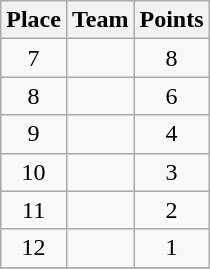<table class="wikitable" style="text-align:center; padding-bottom:0;">
<tr>
<th>Place</th>
<th style="text-align:left;">Team</th>
<th>Points</th>
</tr>
<tr>
<td>7</td>
<td align=left></td>
<td>8</td>
</tr>
<tr>
<td>8</td>
<td align=left></td>
<td>6</td>
</tr>
<tr>
<td>9</td>
<td align=left></td>
<td>4</td>
</tr>
<tr>
<td>10</td>
<td align=left></td>
<td>3</td>
</tr>
<tr>
<td>11</td>
<td align=left></td>
<td>2</td>
</tr>
<tr>
<td>12</td>
<td align=left></td>
<td>1</td>
</tr>
<tr>
</tr>
</table>
